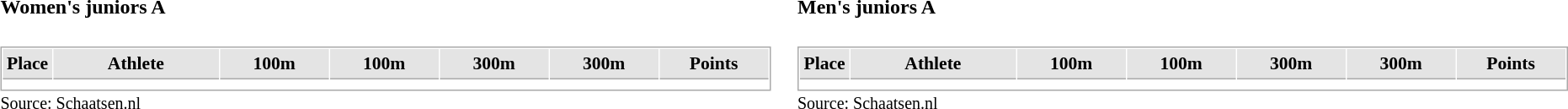<table width=100%>
<tr>
<td width=50% align=left valign=top><br><h4>Women's juniors A</h4><table cellspacing="1" cellpadding="3" style="border:1px solid #AAAAAA;font-size:90%">
<tr bgcolor="#E4E4E4">
<th style="border-bottom:1px solid #AAAAAA" width=15>Place</th>
<th style="border-bottom:1px solid #AAAAAA" width=125>Athlete</th>
<th style="border-bottom:1px solid #AAAAAA" width=80>100m</th>
<th style="border-bottom:1px solid #AAAAAA" width=80>100m</th>
<th style="border-bottom:1px solid #AAAAAA" width=80>300m</th>
<th style="border-bottom:1px solid #AAAAAA" width=80>300m</th>
<th style="border-bottom:1px solid #AAAAAA" width=80>Points</th>
</tr>
<tr>
<td></td>
</tr>
</table>
<small>Source: Schaatsen.nl </small></td>
<td width=50% align=left valign=top><br><h4>Men's juniors A</h4><table cellspacing="1" cellpadding="3" style="border:1px solid #AAAAAA;font-size:90%">
<tr bgcolor="#E4E4E4">
<th style="border-bottom:1px solid #AAAAAA" width=15>Place</th>
<th style="border-bottom:1px solid #AAAAAA" width=125>Athlete</th>
<th style="border-bottom:1px solid #AAAAAA" width=80>100m</th>
<th style="border-bottom:1px solid #AAAAAA" width=80>100m</th>
<th style="border-bottom:1px solid #AAAAAA" width=80>300m</th>
<th style="border-bottom:1px solid #AAAAAA" width=80>300m</th>
<th style="border-bottom:1px solid #AAAAAA" width=80>Points</th>
</tr>
<tr>
<td></td>
</tr>
</table>
<small>Source: Schaatsen.nl </small></td>
</tr>
</table>
